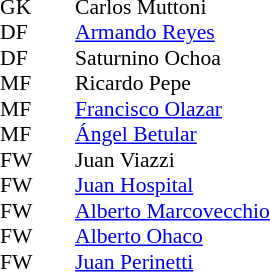<table style="font-size: 90%" cellspacing="0" cellpadding="0" align=center>
<tr>
<th width=25></th>
<th width=25></th>
</tr>
<tr>
<td>GK</td>
<td></td>
<td> Carlos Muttoni</td>
</tr>
<tr>
<td>DF</td>
<td></td>
<td> <a href='#'>Armando Reyes</a></td>
</tr>
<tr>
<td>DF</td>
<td></td>
<td> Saturnino Ochoa</td>
</tr>
<tr>
<td>MF</td>
<td></td>
<td> Ricardo Pepe</td>
</tr>
<tr>
<td>MF</td>
<td></td>
<td> <a href='#'>Francisco Olazar</a></td>
</tr>
<tr>
<td>MF</td>
<td></td>
<td> <a href='#'>Ángel Betular</a></td>
</tr>
<tr>
<td>FW</td>
<td></td>
<td> Juan Viazzi</td>
</tr>
<tr>
<td>FW</td>
<td></td>
<td> <a href='#'>Juan Hospital</a></td>
</tr>
<tr>
<td>FW</td>
<td></td>
<td> <a href='#'>Alberto Marcovecchio</a></td>
</tr>
<tr>
<td>FW</td>
<td></td>
<td> <a href='#'>Alberto Ohaco</a></td>
</tr>
<tr>
<td>FW</td>
<td></td>
<td> <a href='#'>Juan Perinetti</a></td>
</tr>
<tr>
</tr>
</table>
